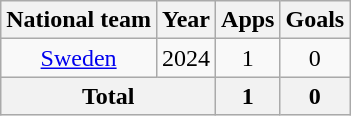<table class="wikitable" style="text-align:center">
<tr>
<th>National team</th>
<th>Year</th>
<th>Apps</th>
<th>Goals</th>
</tr>
<tr>
<td><a href='#'>Sweden</a></td>
<td>2024</td>
<td>1</td>
<td>0</td>
</tr>
<tr>
<th colspan="2">Total</th>
<th>1</th>
<th>0</th>
</tr>
</table>
